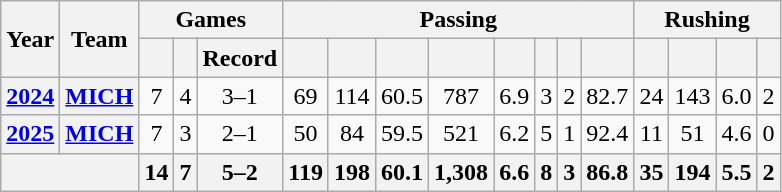<table class="wikitable" style="text-align:center;">
<tr>
<th rowspan="2">Year</th>
<th rowspan="2">Team</th>
<th colspan="3">Games</th>
<th colspan="8">Passing</th>
<th colspan="4">Rushing</th>
</tr>
<tr>
<th></th>
<th></th>
<th>Record</th>
<th></th>
<th></th>
<th></th>
<th></th>
<th></th>
<th></th>
<th></th>
<th></th>
<th></th>
<th></th>
<th></th>
<th></th>
</tr>
<tr>
<th><a href='#'>2024</a></th>
<th><a href='#'>MICH</a></th>
<td>7</td>
<td>4</td>
<td>3–1</td>
<td>69</td>
<td>114</td>
<td>60.5</td>
<td>787</td>
<td>6.9</td>
<td>3</td>
<td>2</td>
<td>82.7</td>
<td>24</td>
<td>143</td>
<td>6.0</td>
<td>2</td>
</tr>
<tr>
<th><a href='#'>2025</a></th>
<th><a href='#'>MICH</a></th>
<td>7</td>
<td>3</td>
<td>2–1</td>
<td>50</td>
<td>84</td>
<td>59.5</td>
<td>521</td>
<td>6.2</td>
<td>5</td>
<td>1</td>
<td>92.4</td>
<td>11</td>
<td>51</td>
<td>4.6</td>
<td>0</td>
</tr>
<tr>
<th colspan="2"></th>
<th>14</th>
<th>7</th>
<th>5–2</th>
<th>119</th>
<th>198</th>
<th>60.1</th>
<th>1,308</th>
<th>6.6</th>
<th>8</th>
<th>3</th>
<th>86.8</th>
<th>35</th>
<th>194</th>
<th>5.5</th>
<th>2</th>
</tr>
</table>
